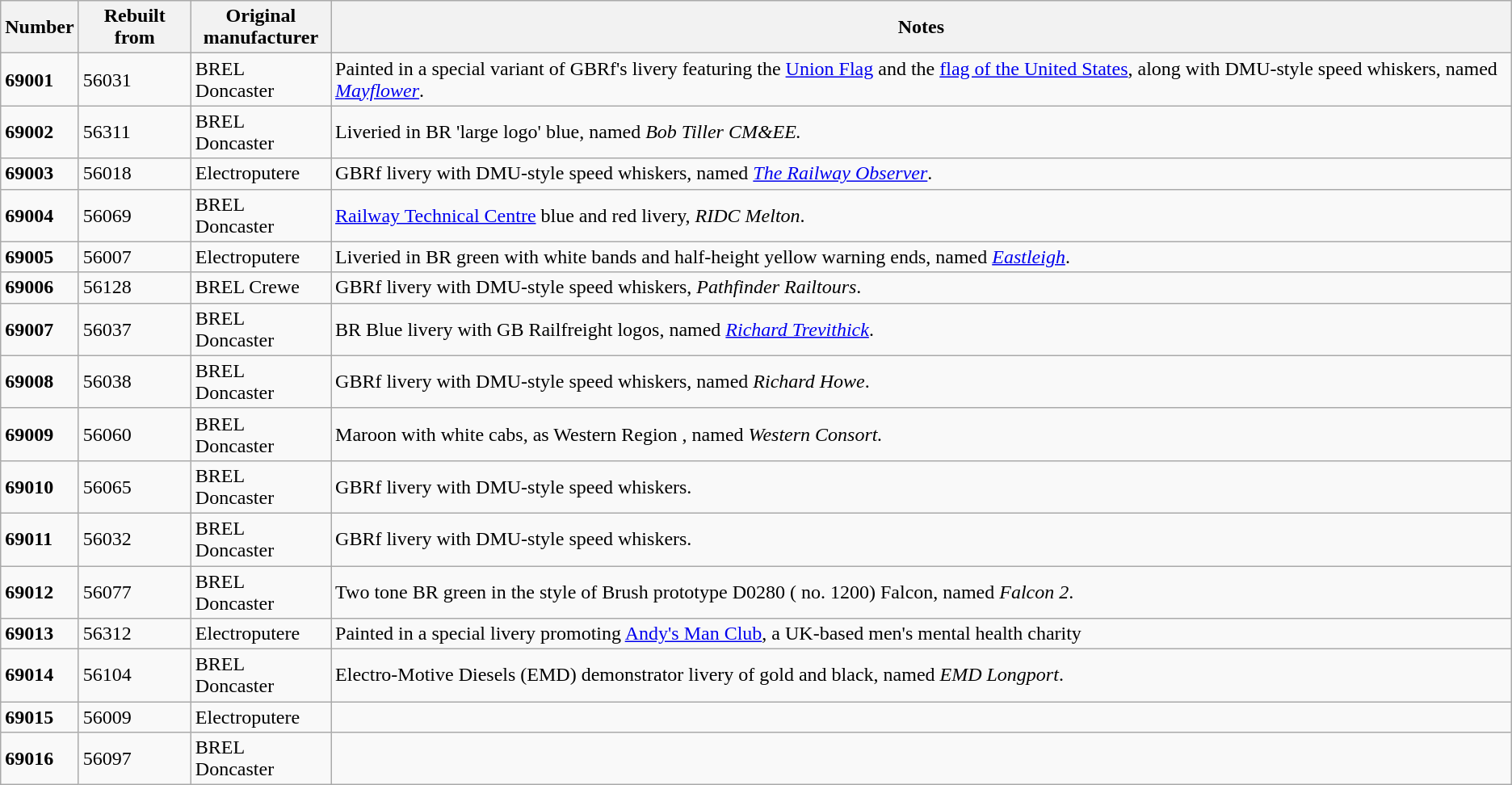<table class="wikitable sortable">
<tr>
<th>Number</th>
<th>Rebuilt from</th>
<th>Original<br>manufacturer</th>
<th>Notes</th>
</tr>
<tr>
<td><strong>69001</strong></td>
<td>56031</td>
<td>BREL Doncaster</td>
<td>Painted in a special variant of GBRf's livery featuring the <a href='#'>Union Flag</a> and the <a href='#'>flag of the United States</a>, along with DMU-style speed whiskers, named <em><a href='#'>Mayflower</a></em>.</td>
</tr>
<tr>
<td><strong>69002</strong></td>
<td>56311</td>
<td>BREL Doncaster</td>
<td>Liveried in BR 'large logo' blue, named <em>Bob Tiller CM&EE.</em></td>
</tr>
<tr>
<td><strong>69003</strong></td>
<td>56018</td>
<td>Electroputere</td>
<td>GBRf livery with DMU-style speed whiskers, named <em><a href='#'>The Railway Observer</a></em>.</td>
</tr>
<tr>
<td><strong>69004</strong></td>
<td>56069</td>
<td>BREL Doncaster</td>
<td><a href='#'>Railway Technical Centre</a> blue and red livery, <em>RIDC Melton</em>.</td>
</tr>
<tr>
<td><strong>69005</strong></td>
<td>56007</td>
<td>Electroputere</td>
<td>Liveried in BR green with white bands and half-height yellow warning ends, named <em><a href='#'>Eastleigh</a></em>.</td>
</tr>
<tr>
<td><strong>69006</strong></td>
<td>56128</td>
<td>BREL Crewe</td>
<td>GBRf livery with DMU-style speed whiskers, <em>Pathfinder Railtours</em>.</td>
</tr>
<tr>
<td><strong>69007</strong></td>
<td>56037</td>
<td>BREL Doncaster</td>
<td>BR Blue livery with GB Railfreight logos, named <em><a href='#'>Richard Trevithick</a></em>.</td>
</tr>
<tr>
<td><strong>69008</strong></td>
<td>56038</td>
<td>BREL Doncaster</td>
<td>GBRf livery with DMU-style speed whiskers, named <em>Richard Howe</em>.</td>
</tr>
<tr>
<td><strong>69009</strong></td>
<td>56060</td>
<td>BREL Doncaster</td>
<td>Maroon with white cabs, as Western Region , named <em>Western Consort.</em></td>
</tr>
<tr>
<td><strong>69010</strong></td>
<td>56065</td>
<td>BREL Doncaster</td>
<td>GBRf livery with DMU-style speed whiskers.</td>
</tr>
<tr>
<td><strong>69011</strong></td>
<td>56032</td>
<td>BREL Doncaster</td>
<td>GBRf livery with DMU-style speed whiskers.</td>
</tr>
<tr>
<td><strong>69012</strong></td>
<td>56077</td>
<td>BREL Doncaster</td>
<td>Two tone BR green in the style of Brush prototype D0280 ( no. 1200) Falcon, named <em>Falcon 2</em>.</td>
</tr>
<tr>
<td><strong>69013</strong></td>
<td>56312</td>
<td>Electroputere</td>
<td>Painted in a special livery promoting <a href='#'>Andy's Man Club</a>, a UK-based men's mental health charity</td>
</tr>
<tr>
<td><strong>69014</strong></td>
<td>56104</td>
<td>BREL Doncaster</td>
<td>Electro-Motive Diesels (EMD) demonstrator livery of gold and black, named <em>EMD Longport</em>.</td>
</tr>
<tr>
<td><strong>69015</strong></td>
<td>56009</td>
<td>Electroputere</td>
<td></td>
</tr>
<tr>
<td><strong>69016</strong></td>
<td>56097</td>
<td>BREL Doncaster</td>
<td></td>
</tr>
</table>
